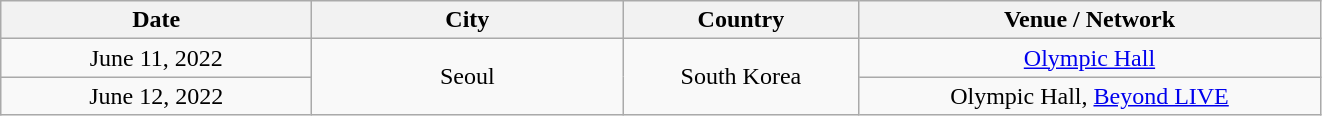<table class="wikitable" style="text-align:center;">
<tr>
<th width="200">Date</th>
<th width="200">City</th>
<th width="150">Country</th>
<th width="300">Venue / Network</th>
</tr>
<tr>
<td>June 11, 2022</td>
<td rowspan="2">Seoul</td>
<td rowspan="2">South Korea</td>
<td><a href='#'>Olympic Hall</a></td>
</tr>
<tr>
<td>June 12, 2022</td>
<td>Olympic Hall, <a href='#'>Beyond LIVE</a></td>
</tr>
</table>
